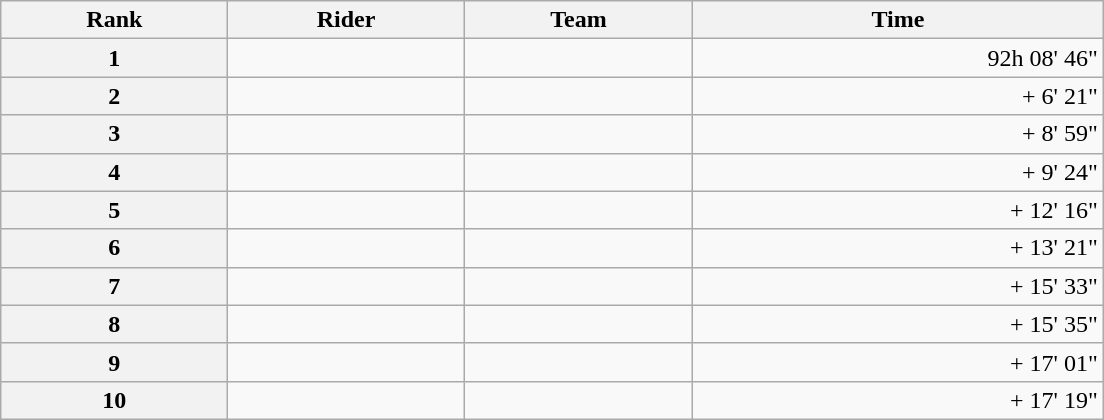<table class="wikitable" style="width:46em;margin-bottom:0;">
<tr>
<th scope="col">Rank</th>
<th scope="col">Rider</th>
<th scope="col">Team</th>
<th scope="col">Time</th>
</tr>
<tr>
<th scope="row">1</th>
<td> </td>
<td></td>
<td style="text-align:right;">92h 08' 46"</td>
</tr>
<tr>
<th scope="row">2</th>
<td></td>
<td></td>
<td style="text-align:right;">+ 6' 21"</td>
</tr>
<tr>
<th scope="row">3</th>
<td></td>
<td></td>
<td style="text-align:right;">+ 8' 59"</td>
</tr>
<tr>
<th scope="row">4</th>
<td></td>
<td></td>
<td style="text-align:right;">+ 9' 24"</td>
</tr>
<tr>
<th scope="row">5</th>
<td> </td>
<td></td>
<td style="text-align:right;">+ 12' 16"</td>
</tr>
<tr>
<th scope="row">6</th>
<td></td>
<td></td>
<td style="text-align:right;">+ 13' 21"</td>
</tr>
<tr>
<th scope="row">7</th>
<td></td>
<td></td>
<td style="text-align:right;">+ 15' 33"</td>
</tr>
<tr>
<th scope="row">8</th>
<td></td>
<td></td>
<td style="text-align:right;">+ 15' 35"</td>
</tr>
<tr>
<th scope="row">9</th>
<td></td>
<td></td>
<td style="text-align:right;">+ 17' 01"</td>
</tr>
<tr>
<th scope="row">10</th>
<td></td>
<td></td>
<td style="text-align:right;">+ 17' 19"</td>
</tr>
</table>
